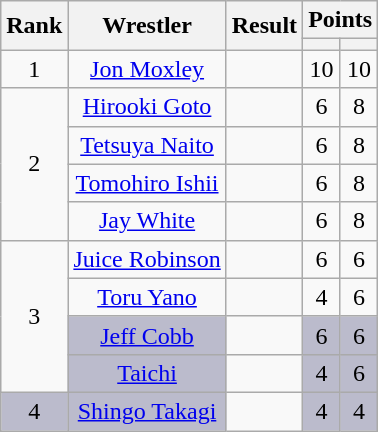<table class="wikitable mw-collapsible mw-collapsed" plainrowheaders sortable" style="text-align: center">
<tr>
<th scope="col" rowspan="2">Rank</th>
<th scope="col" rowspan="2">Wrestler</th>
<th scope="col" rowspan="2">Result</th>
<th scope="col" colspan="2">Points</th>
</tr>
<tr>
<th></th>
<th></th>
</tr>
<tr>
<td>1</td>
<td><a href='#'>Jon Moxley</a></td>
<td></td>
<td>10</td>
<td>10</td>
</tr>
<tr>
<td rowspan="4">2</td>
<td><a href='#'>Hirooki Goto</a></td>
<td></td>
<td>6</td>
<td>8</td>
</tr>
<tr>
<td><a href='#'>Tetsuya Naito</a></td>
<td></td>
<td>6</td>
<td>8</td>
</tr>
<tr>
<td><a href='#'>Tomohiro Ishii</a></td>
<td></td>
<td>6</td>
<td>8</td>
</tr>
<tr>
<td><a href='#'>Jay White</a></td>
<td></td>
<td>6</td>
<td>8</td>
</tr>
<tr>
<td rowspan="4">3</td>
<td><a href='#'>Juice Robinson</a></td>
<td></td>
<td>6</td>
<td>6</td>
</tr>
<tr>
<td><a href='#'>Toru Yano</a></td>
<td></td>
<td>4</td>
<td>6</td>
</tr>
<tr>
<td style="background: #BBBBCC;"><a href='#'>Jeff Cobb</a></td>
<td></td>
<td style="background: #BBBBCC;">6</td>
<td style="background: #BBBBCC;">6</td>
</tr>
<tr>
<td style="background: #BBBBCC;"><a href='#'>Taichi</a></td>
<td></td>
<td style="background: #BBBBCC;">4</td>
<td style="background: #BBBBCC;">6</td>
</tr>
<tr>
<td style="background: #BBBBCC;">4</td>
<td style="background: #BBBBCC;"><a href='#'>Shingo Takagi</a></td>
<td></td>
<td style="background: #BBBBCC;">4</td>
<td style="background: #BBBBCC;">4</td>
</tr>
</table>
